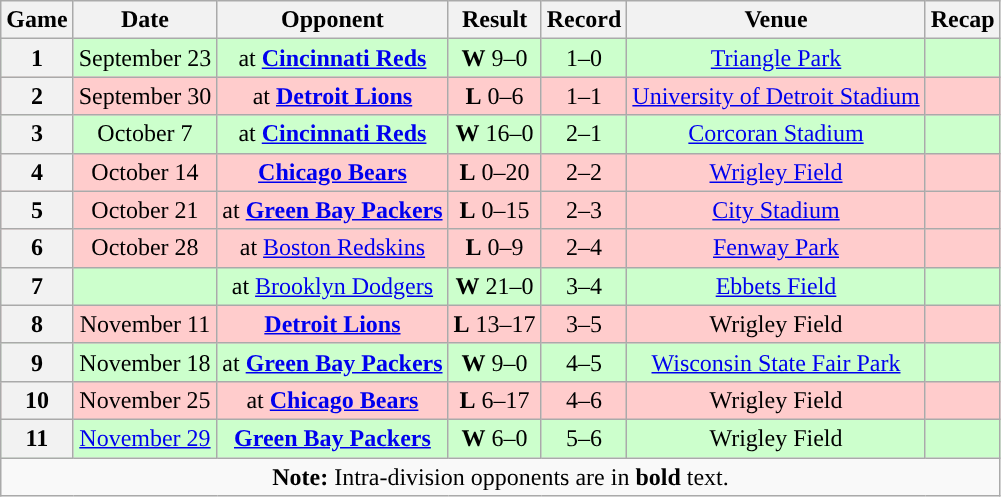<table class="wikitable" style="text-align:center">
<tr>
<th>Game</th>
<th>Date</th>
<th>Opponent</th>
<th>Result</th>
<th>Record</th>
<th>Venue</th>
<th>Recap</th>
</tr>
<tr style="background:#cfc">
<th>1</th>
<td>September 23</td>
<td>at <strong><a href='#'>Cincinnati Reds</a></strong></td>
<td><strong>W</strong> 9–0</td>
<td>1–0</td>
<td><a href='#'>Triangle Park</a></td>
<td></td>
</tr>
<tr style="background:#fcc">
<th>2</th>
<td>September 30</td>
<td>at <strong><a href='#'>Detroit Lions</a></strong></td>
<td><strong>L</strong> 0–6</td>
<td>1–1</td>
<td><a href='#'>University of Detroit Stadium</a></td>
<td></td>
</tr>
<tr style="background:#cfc">
<th>3</th>
<td>October 7</td>
<td>at <strong><a href='#'>Cincinnati Reds</a></strong></td>
<td><strong>W</strong> 16–0</td>
<td>2–1</td>
<td><a href='#'>Corcoran Stadium</a></td>
<td></td>
</tr>
<tr style="background:#fcc">
<th>4</th>
<td>October 14</td>
<td><strong><a href='#'>Chicago Bears</a></strong></td>
<td><strong>L</strong> 0–20</td>
<td>2–2</td>
<td><a href='#'>Wrigley Field</a></td>
<td></td>
</tr>
<tr style="background:#fcc">
<th>5</th>
<td>October 21</td>
<td>at <strong><a href='#'>Green Bay Packers</a></strong></td>
<td><strong>L</strong> 0–15</td>
<td>2–3</td>
<td><a href='#'>City Stadium</a></td>
<td></td>
</tr>
<tr style="background:#fcc">
<th>6</th>
<td>October 28</td>
<td>at <a href='#'>Boston Redskins</a></td>
<td><strong>L</strong> 0–9</td>
<td>2–4</td>
<td><a href='#'>Fenway Park</a></td>
<td></td>
</tr>
<tr style="background:#cfc">
<th>7</th>
<td></td>
<td>at <a href='#'>Brooklyn Dodgers</a></td>
<td><strong>W</strong> 21–0</td>
<td>3–4</td>
<td><a href='#'>Ebbets Field</a></td>
<td></td>
</tr>
<tr style="background:#fcc">
<th>8</th>
<td>November 11</td>
<td><strong><a href='#'>Detroit Lions</a></strong></td>
<td><strong>L</strong> 13–17</td>
<td>3–5</td>
<td>Wrigley Field</td>
<td></td>
</tr>
<tr style="background:#cfc">
<th>9</th>
<td>November 18</td>
<td>at <strong><a href='#'>Green Bay Packers</a></strong></td>
<td><strong>W</strong> 9–0</td>
<td>4–5</td>
<td><a href='#'>Wisconsin State Fair Park</a></td>
<td></td>
</tr>
<tr style="background:#fcc">
<th>10</th>
<td>November 25</td>
<td>at <strong><a href='#'>Chicago Bears</a></strong></td>
<td><strong>L</strong> 6–17</td>
<td>4–6</td>
<td>Wrigley Field</td>
<td></td>
</tr>
<tr style="background:#cfc">
<th>11</th>
<td><a href='#'>November 29</a></td>
<td><strong><a href='#'>Green Bay Packers</a></strong></td>
<td><strong>W</strong> 6–0</td>
<td>5–6</td>
<td>Wrigley Field</td>
<td></td>
</tr>
<tr>
<td colspan="8"><strong>Note:</strong> Intra-division opponents are in <strong>bold</strong> text.</td>
</tr>
</table>
